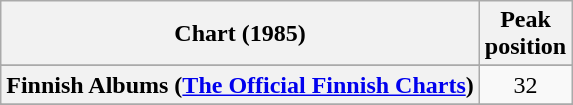<table class="wikitable sortable plainrowheaders">
<tr>
<th>Chart (1985)</th>
<th>Peak<br>position</th>
</tr>
<tr>
</tr>
<tr>
<th scope="row">Finnish Albums (<a href='#'>The Official Finnish Charts</a>)</th>
<td align="center">32</td>
</tr>
<tr>
</tr>
<tr>
</tr>
</table>
